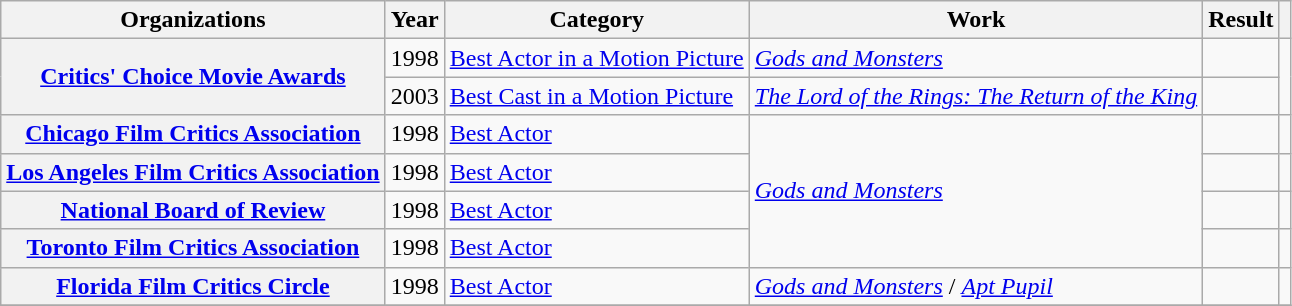<table class= "wikitable plainrowheaders sortable">
<tr>
<th>Organizations</th>
<th scope="col">Year</th>
<th scope="col">Category</th>
<th scope="col">Work</th>
<th scope="col">Result</th>
<th scope="col" class="unsortable"></th>
</tr>
<tr>
<th scope="row" rowspan="2"><a href='#'>Critics' Choice Movie Awards</a></th>
<td>1998</td>
<td><a href='#'>Best Actor in a Motion Picture</a></td>
<td><em><a href='#'>Gods and Monsters</a></em></td>
<td></td>
<td rowspan=2></td>
</tr>
<tr>
<td>2003</td>
<td><a href='#'>Best Cast in a Motion Picture</a></td>
<td><em><a href='#'>The Lord of the Rings: The Return of the King</a></em></td>
<td></td>
</tr>
<tr>
<th scope="row" rowspan="1"><a href='#'>Chicago Film Critics Association</a></th>
<td>1998</td>
<td><a href='#'>Best Actor</a></td>
<td rowspan=4><em><a href='#'>Gods and Monsters</a></em></td>
<td></td>
<td></td>
</tr>
<tr>
<th scope="row" rowspan="1"><a href='#'>Los Angeles Film Critics Association</a></th>
<td>1998</td>
<td><a href='#'>Best Actor</a></td>
<td></td>
<td></td>
</tr>
<tr>
<th scope="row" rowspan="1"><a href='#'>National Board of Review</a></th>
<td>1998</td>
<td><a href='#'>Best Actor</a></td>
<td></td>
<td></td>
</tr>
<tr>
<th scope="row" rowspan="1"><a href='#'>Toronto Film Critics Association</a></th>
<td>1998</td>
<td><a href='#'>Best Actor</a></td>
<td></td>
<td></td>
</tr>
<tr>
<th scope="row" rowspan="1"><a href='#'>Florida Film Critics Circle</a></th>
<td>1998</td>
<td><a href='#'>Best Actor</a></td>
<td><em><a href='#'>Gods and Monsters</a></em> / <em><a href='#'>Apt Pupil</a></em></td>
<td></td>
<td></td>
</tr>
<tr>
</tr>
</table>
